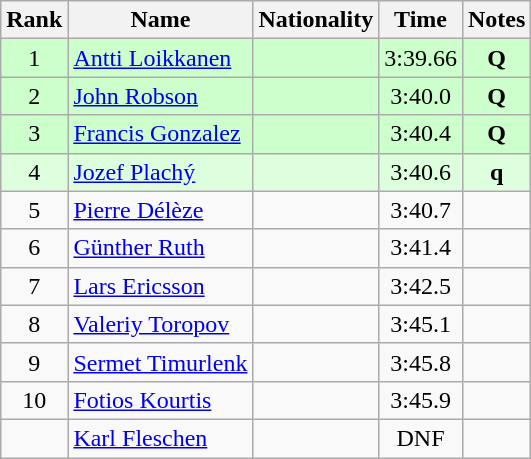<table class="wikitable sortable" style="text-align:center">
<tr>
<th>Rank</th>
<th>Name</th>
<th>Nationality</th>
<th>Time</th>
<th>Notes</th>
</tr>
<tr bgcolor=ccffcc>
<td>1</td>
<td align=left><a href='#'>Antti Loikkanen</a></td>
<td align=left></td>
<td>3:39.66</td>
<td><strong>Q</strong></td>
</tr>
<tr bgcolor=ccffcc>
<td>2</td>
<td align=left><a href='#'>John Robson</a></td>
<td align=left></td>
<td>3:40.0</td>
<td><strong>Q</strong></td>
</tr>
<tr bgcolor=ccffcc>
<td>3</td>
<td align=left><a href='#'>Francis Gonzalez</a></td>
<td align=left></td>
<td>3:40.4</td>
<td><strong>Q</strong></td>
</tr>
<tr bgcolor=ddffdd>
<td>4</td>
<td align=left><a href='#'>Jozef Plachý</a></td>
<td align=left></td>
<td>3:40.6</td>
<td><strong>q</strong></td>
</tr>
<tr>
<td>5</td>
<td align=left><a href='#'>Pierre Délèze</a></td>
<td align=left></td>
<td>3:40.7</td>
<td></td>
</tr>
<tr>
<td>6</td>
<td align=left><a href='#'>Günther Ruth</a></td>
<td align=left></td>
<td>3:41.4</td>
<td></td>
</tr>
<tr>
<td>7</td>
<td align=left><a href='#'>Lars Ericsson</a></td>
<td align=left></td>
<td>3:42.5</td>
<td></td>
</tr>
<tr>
<td>8</td>
<td align=left><a href='#'>Valeriy Toropov</a></td>
<td align=left></td>
<td>3:45.1</td>
<td></td>
</tr>
<tr>
<td>9</td>
<td align=left><a href='#'>Sermet Timurlenk</a></td>
<td align=left></td>
<td>3:45.8</td>
<td></td>
</tr>
<tr>
<td>10</td>
<td align=left><a href='#'>Fotios Kourtis</a></td>
<td align=left></td>
<td>3:45.9</td>
<td></td>
</tr>
<tr>
<td></td>
<td align=left><a href='#'>Karl Fleschen</a></td>
<td align=left></td>
<td>DNF</td>
<td></td>
</tr>
</table>
